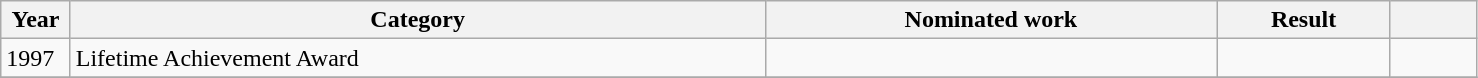<table class=wikitable class="wikitable sortable">
<tr>
<th width=4%>Year</th>
<th width=40%>Category</th>
<th width=26%>Nominated work</th>
<th width=10%>Result</th>
<th width=5%></th>
</tr>
<tr>
<td>1997</td>
<td>Lifetime Achievement Award</td>
<td></td>
<td></td>
<td></td>
</tr>
<tr>
</tr>
</table>
